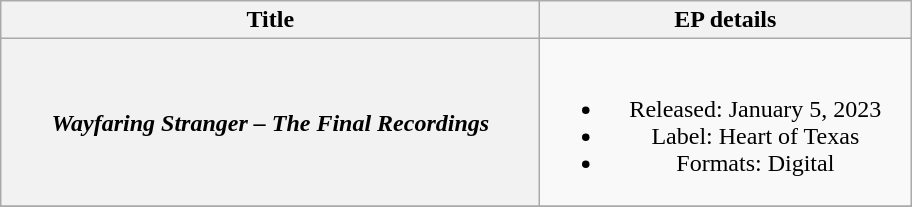<table class="wikitable plainrowheaders" style="text-align:center;">
<tr>
<th scope="col" style="width:22em;">Title</th>
<th scope="col" style="width:15em;">EP details</th>
</tr>
<tr>
<th scope="row"><em>Wayfaring Stranger – The Final Recordings</em></th>
<td><br><ul><li>Released: January 5, 2023</li><li>Label: Heart of Texas</li><li>Formats: Digital</li></ul></td>
</tr>
<tr>
</tr>
</table>
